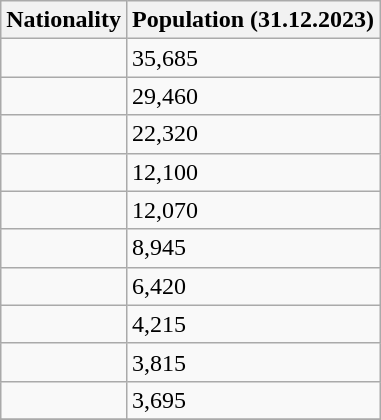<table class="wikitable">
<tr>
<th>Nationality</th>
<th>Population (31.12.2023)</th>
</tr>
<tr>
<td></td>
<td>35,685</td>
</tr>
<tr>
<td></td>
<td>29,460</td>
</tr>
<tr>
<td></td>
<td>22,320</td>
</tr>
<tr>
<td></td>
<td>12,100</td>
</tr>
<tr>
<td></td>
<td>12,070</td>
</tr>
<tr>
<td></td>
<td>8,945</td>
</tr>
<tr>
<td></td>
<td>6,420</td>
</tr>
<tr>
<td></td>
<td>4,215</td>
</tr>
<tr>
<td></td>
<td>3,815</td>
</tr>
<tr>
<td></td>
<td>3,695</td>
</tr>
<tr>
</tr>
</table>
